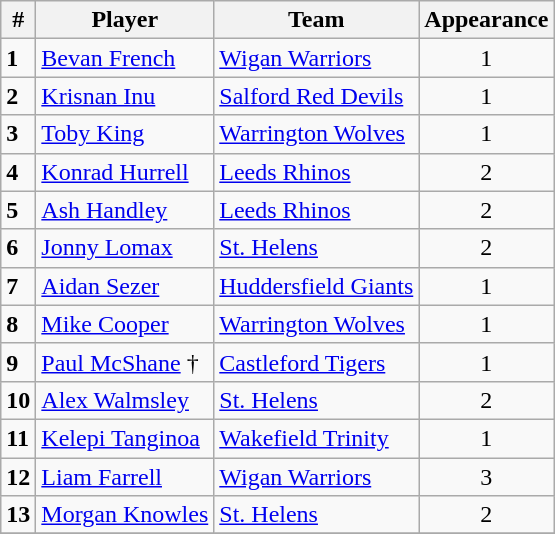<table class="wikitable">
<tr>
<th>#</th>
<th>Player</th>
<th>Team</th>
<th>Appearance</th>
</tr>
<tr>
<td><strong>1</strong></td>
<td> <a href='#'>Bevan French</a></td>
<td> <a href='#'>Wigan Warriors</a></td>
<td style="text-align:center;">1</td>
</tr>
<tr>
<td><strong>2</strong></td>
<td> <a href='#'>Krisnan Inu</a></td>
<td> <a href='#'>Salford Red Devils</a></td>
<td style="text-align:center;">1</td>
</tr>
<tr>
<td><strong>3</strong></td>
<td> <a href='#'>Toby King</a></td>
<td> <a href='#'>Warrington Wolves</a></td>
<td style="text-align:center;">1</td>
</tr>
<tr>
<td><strong>4</strong></td>
<td> <a href='#'>Konrad Hurrell</a></td>
<td> <a href='#'>Leeds Rhinos</a></td>
<td style="text-align:center;">2</td>
</tr>
<tr>
<td><strong>5</strong></td>
<td> <a href='#'>Ash Handley</a></td>
<td> <a href='#'>Leeds Rhinos</a></td>
<td style="text-align:center;">2</td>
</tr>
<tr>
<td><strong>6</strong></td>
<td> <a href='#'>Jonny Lomax</a></td>
<td> <a href='#'>St. Helens</a></td>
<td style="text-align:center;">2</td>
</tr>
<tr>
<td><strong>7</strong></td>
<td> <a href='#'>Aidan Sezer</a></td>
<td> <a href='#'>Huddersfield Giants</a></td>
<td style="text-align:center;">1</td>
</tr>
<tr>
<td><strong>8</strong></td>
<td> <a href='#'>Mike Cooper</a></td>
<td> <a href='#'>Warrington Wolves</a></td>
<td style="text-align:center;">1</td>
</tr>
<tr>
<td><strong>9</strong></td>
<td> <a href='#'>Paul McShane</a> †</td>
<td> <a href='#'>Castleford Tigers</a></td>
<td style="text-align:center;">1</td>
</tr>
<tr>
<td><strong>10</strong></td>
<td> <a href='#'>Alex Walmsley</a></td>
<td> <a href='#'>St. Helens</a></td>
<td style="text-align:center;">2</td>
</tr>
<tr>
<td><strong>11</strong></td>
<td> <a href='#'>Kelepi Tanginoa</a></td>
<td>  <a href='#'>Wakefield Trinity</a></td>
<td style="text-align:center;">1</td>
</tr>
<tr>
<td><strong>12</strong></td>
<td> <a href='#'>Liam Farrell</a></td>
<td> <a href='#'>Wigan Warriors</a></td>
<td style="text-align:center;">3</td>
</tr>
<tr>
<td><strong>13</strong></td>
<td> <a href='#'>Morgan Knowles</a></td>
<td> <a href='#'>St. Helens</a></td>
<td style="text-align:center;">2</td>
</tr>
<tr>
</tr>
</table>
